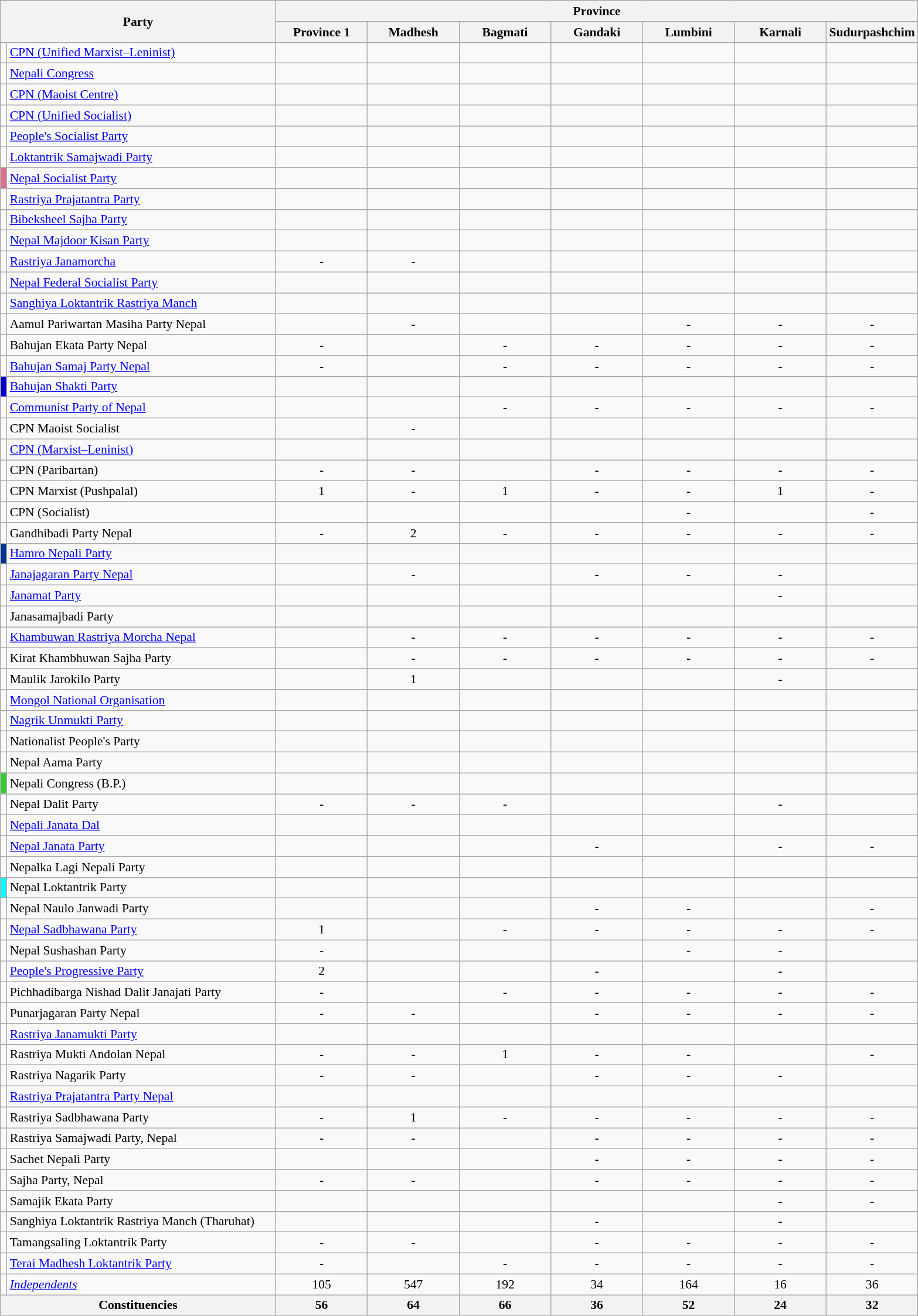<table class="wikitable" style="text-align:center; font-size: 0.9em;">
<tr>
<th colspan="2" rowspan="2">Party</th>
<th colspan="7">Province</th>
</tr>
<tr>
<th style="width:10%">Province 1</th>
<th style="width:10%">Madhesh</th>
<th style="width:10%">Bagmati</th>
<th style="width:10%">Gandaki</th>
<th style="width:10%">Lumbini</th>
<th style="width:10%">Karnali</th>
<th style="width:10%">Sudurpashchim</th>
</tr>
<tr>
<td bgcolor=></td>
<td align=left><a href='#'>CPN (Unified Marxist–Leninist)</a></td>
<td></td>
<td></td>
<td></td>
<td></td>
<td></td>
<td></td>
<td></td>
</tr>
<tr>
<td bgcolor=></td>
<td align=left><a href='#'>Nepali Congress</a></td>
<td></td>
<td></td>
<td></td>
<td></td>
<td></td>
<td></td>
<td></td>
</tr>
<tr>
<td bgcolor=></td>
<td align=left><a href='#'>CPN (Maoist Centre)</a></td>
<td></td>
<td></td>
<td></td>
<td></td>
<td></td>
<td></td>
<td></td>
</tr>
<tr>
<td bgcolor=></td>
<td align=left><a href='#'>CPN (Unified Socialist)</a></td>
<td></td>
<td></td>
<td></td>
<td></td>
<td></td>
<td></td>
<td></td>
</tr>
<tr>
<td bgcolor=></td>
<td align=left><a href='#'>People's Socialist Party</a></td>
<td></td>
<td></td>
<td></td>
<td></td>
<td></td>
<td></td>
<td></td>
</tr>
<tr>
<td bgcolor=></td>
<td align=left><a href='#'>Loktantrik Samajwadi Party</a></td>
<td></td>
<td></td>
<td></td>
<td></td>
<td></td>
<td></td>
<td></td>
</tr>
<tr>
<td bgcolor=palevioletred></td>
<td align=left><a href='#'>Nepal Socialist Party</a></td>
<td></td>
<td></td>
<td></td>
<td></td>
<td></td>
<td></td>
<td></td>
</tr>
<tr>
<td bgcolor=></td>
<td align=left><a href='#'>Rastriya Prajatantra Party</a></td>
<td></td>
<td></td>
<td></td>
<td></td>
<td></td>
<td></td>
<td></td>
</tr>
<tr>
<td bgcolor=></td>
<td align=left><a href='#'>Bibeksheel Sajha Party</a></td>
<td></td>
<td></td>
<td></td>
<td></td>
<td></td>
<td></td>
<td></td>
</tr>
<tr>
<td bgcolor=></td>
<td align=left><a href='#'>Nepal Majdoor Kisan Party</a></td>
<td></td>
<td></td>
<td></td>
<td></td>
<td></td>
<td></td>
<td></td>
</tr>
<tr>
<td bgcolor=></td>
<td align=left><a href='#'>Rastriya Janamorcha</a></td>
<td>-</td>
<td>-</td>
<td></td>
<td></td>
<td></td>
<td></td>
<td></td>
</tr>
<tr>
<td bgcolor=></td>
<td align=left><a href='#'>Nepal Federal Socialist Party</a></td>
<td></td>
<td></td>
<td></td>
<td></td>
<td></td>
<td></td>
<td></td>
</tr>
<tr>
<td bgcolor=></td>
<td align=left><a href='#'>Sanghiya Loktantrik Rastriya Manch</a></td>
<td></td>
<td></td>
<td></td>
<td></td>
<td></td>
<td></td>
<td></td>
</tr>
<tr>
<td></td>
<td align="left">Aamul Pariwartan Masiha Party Nepal</td>
<td></td>
<td>-</td>
<td></td>
<td></td>
<td>-</td>
<td>-</td>
<td>-</td>
</tr>
<tr>
<td></td>
<td align="left">Bahujan Ekata Party Nepal</td>
<td>-</td>
<td></td>
<td>-</td>
<td>-</td>
<td>-</td>
<td>-</td>
<td>-</td>
</tr>
<tr>
<td></td>
<td align="left"><a href='#'>Bahujan Samaj Party Nepal</a></td>
<td>-</td>
<td></td>
<td>-</td>
<td>-</td>
<td>-</td>
<td>-</td>
<td>-</td>
</tr>
<tr>
<td bgcolor=mediumblue></td>
<td align="left"><a href='#'>Bahujan Shakti Party</a></td>
<td></td>
<td></td>
<td></td>
<td></td>
<td></td>
<td></td>
<td></td>
</tr>
<tr>
<td></td>
<td align="left"><a href='#'>Communist Party of Nepal</a></td>
<td></td>
<td></td>
<td>-</td>
<td>-</td>
<td>-</td>
<td>-</td>
<td>-</td>
</tr>
<tr>
<td></td>
<td align="left">CPN Maoist Socialist</td>
<td></td>
<td>-</td>
<td></td>
<td></td>
<td></td>
<td></td>
<td></td>
</tr>
<tr>
<td bgcolor=></td>
<td align="left"><a href='#'>CPN (Marxist–Leninist)</a></td>
<td></td>
<td></td>
<td></td>
<td></td>
<td></td>
<td></td>
<td></td>
</tr>
<tr>
<td></td>
<td align="left">CPN (Paribartan)</td>
<td>-</td>
<td>-</td>
<td></td>
<td>-</td>
<td>-</td>
<td>-</td>
<td>-</td>
</tr>
<tr>
<td></td>
<td align="left">CPN Marxist (Pushpalal)</td>
<td>1</td>
<td>-</td>
<td>1</td>
<td>-</td>
<td>-</td>
<td>1</td>
<td>-</td>
</tr>
<tr>
<td></td>
<td align="left">CPN (Socialist)</td>
<td></td>
<td></td>
<td></td>
<td></td>
<td>-</td>
<td></td>
<td>-</td>
</tr>
<tr>
<td></td>
<td align="left">Gandhibadi Party Nepal</td>
<td>-</td>
<td>2</td>
<td>-</td>
<td>-</td>
<td>-</td>
<td>-</td>
<td>-</td>
</tr>
<tr>
<td bgcolor="#003594"></td>
<td align="left"><a href='#'>Hamro Nepali Party</a></td>
<td></td>
<td></td>
<td></td>
<td></td>
<td></td>
<td></td>
<td></td>
</tr>
<tr>
<td></td>
<td align="left"><a href='#'>Janajagaran Party Nepal</a></td>
<td></td>
<td>-</td>
<td></td>
<td>-</td>
<td>-</td>
<td>-</td>
<td></td>
</tr>
<tr>
<td bgcolor=></td>
<td align="left"><a href='#'>Janamat Party</a></td>
<td></td>
<td></td>
<td></td>
<td></td>
<td></td>
<td>-</td>
<td></td>
</tr>
<tr>
<td></td>
<td align="left">Janasamajbadi Party</td>
<td></td>
<td></td>
<td></td>
<td></td>
<td></td>
<td></td>
<td></td>
</tr>
<tr>
<td></td>
<td align="left"><a href='#'>Khambuwan Rastriya Morcha Nepal</a></td>
<td></td>
<td>-</td>
<td>-</td>
<td>-</td>
<td>-</td>
<td>-</td>
<td>-</td>
</tr>
<tr>
<td></td>
<td align="left">Kirat Khambhuwan Sajha Party</td>
<td></td>
<td>-</td>
<td>-</td>
<td>-</td>
<td>-</td>
<td>-</td>
<td>-</td>
</tr>
<tr>
<td></td>
<td align="left">Maulik Jarokilo Party</td>
<td></td>
<td>1</td>
<td></td>
<td></td>
<td></td>
<td>-</td>
<td></td>
</tr>
<tr>
<td bgcolor=></td>
<td align=left><a href='#'>Mongol National Organisation</a></td>
<td></td>
<td></td>
<td></td>
<td></td>
<td></td>
<td></td>
<td></td>
</tr>
<tr>
<td bgcolor=></td>
<td align=left><a href='#'>Nagrik Unmukti Party</a></td>
<td></td>
<td></td>
<td></td>
<td></td>
<td></td>
<td></td>
<td></td>
</tr>
<tr>
<td></td>
<td align=left>Nationalist People's Party</td>
<td></td>
<td></td>
<td></td>
<td></td>
<td></td>
<td></td>
<td></td>
</tr>
<tr>
<td></td>
<td align="left">Nepal Aama Party</td>
<td></td>
<td></td>
<td></td>
<td></td>
<td></td>
<td></td>
<td></td>
</tr>
<tr>
<td bgcolor=limegreen></td>
<td align="left">Nepali Congress (B.P.)</td>
<td></td>
<td></td>
<td></td>
<td></td>
<td></td>
<td></td>
<td></td>
</tr>
<tr>
<td></td>
<td align="left">Nepal Dalit Party</td>
<td>-</td>
<td>-</td>
<td>-</td>
<td></td>
<td></td>
<td>-</td>
<td></td>
</tr>
<tr>
<td></td>
<td align="left"><a href='#'>Nepali Janata Dal</a></td>
<td></td>
<td></td>
<td></td>
<td></td>
<td></td>
<td></td>
<td></td>
</tr>
<tr>
<td bgcolor=></td>
<td align="left"><a href='#'>Nepal Janata Party</a></td>
<td></td>
<td></td>
<td></td>
<td>-</td>
<td></td>
<td>-</td>
<td>-</td>
</tr>
<tr>
<td></td>
<td align=left>Nepalka Lagi Nepali Party</td>
<td></td>
<td></td>
<td></td>
<td></td>
<td></td>
<td></td>
<td></td>
</tr>
<tr>
<td bgcolor=cyan></td>
<td align="left">Nepal Loktantrik Party</td>
<td></td>
<td></td>
<td></td>
<td></td>
<td></td>
<td></td>
<td></td>
</tr>
<tr>
<td></td>
<td align="left">Nepal Naulo Janwadi Party</td>
<td></td>
<td></td>
<td></td>
<td>-</td>
<td>-</td>
<td></td>
<td>-</td>
</tr>
<tr>
<td bgcolor=></td>
<td align="left"><a href='#'>Nepal Sadbhawana Party</a></td>
<td>1</td>
<td></td>
<td>-</td>
<td>-</td>
<td>-</td>
<td>-</td>
<td>-</td>
</tr>
<tr>
<td></td>
<td align="left">Nepal Sushashan Party</td>
<td>-</td>
<td></td>
<td></td>
<td></td>
<td>-</td>
<td>-</td>
<td></td>
</tr>
<tr>
<td bgcolor=></td>
<td align="left"><a href='#'>People's Progressive Party</a></td>
<td>2</td>
<td></td>
<td></td>
<td>-</td>
<td></td>
<td>-</td>
<td></td>
</tr>
<tr>
<td></td>
<td align="left">Pichhadibarga Nishad Dalit Janajati Party</td>
<td>-</td>
<td></td>
<td>-</td>
<td>-</td>
<td>-</td>
<td>-</td>
<td>-</td>
</tr>
<tr>
<td></td>
<td align="left">Punarjagaran Party Nepal</td>
<td>-</td>
<td>-</td>
<td></td>
<td>-</td>
<td>-</td>
<td>-</td>
<td>-</td>
</tr>
<tr>
<td bgcolor=></td>
<td align="left"><a href='#'>Rastriya Janamukti Party</a></td>
<td></td>
<td></td>
<td></td>
<td></td>
<td></td>
<td></td>
<td></td>
</tr>
<tr>
<td></td>
<td align="left">Rastriya Mukti Andolan Nepal</td>
<td>-</td>
<td>-</td>
<td>1</td>
<td>-</td>
<td>-</td>
<td></td>
<td>-</td>
</tr>
<tr>
<td></td>
<td align="left">Rastriya Nagarik Party</td>
<td>-</td>
<td>-</td>
<td></td>
<td>-</td>
<td>-</td>
<td>-</td>
<td></td>
</tr>
<tr>
<td bgcolor=></td>
<td align="left"><a href='#'>Rastriya Prajatantra Party Nepal</a></td>
<td></td>
<td></td>
<td></td>
<td></td>
<td></td>
<td></td>
<td></td>
</tr>
<tr>
<td></td>
<td align="left">Rastriya Sadbhawana Party</td>
<td>-</td>
<td>1</td>
<td>-</td>
<td>-</td>
<td>-</td>
<td>-</td>
<td>-</td>
</tr>
<tr>
<td></td>
<td align="left">Rastriya Samajwadi Party, Nepal</td>
<td>-</td>
<td>-</td>
<td></td>
<td>-</td>
<td>-</td>
<td>-</td>
<td>-</td>
</tr>
<tr>
<td></td>
<td align="left">Sachet Nepali Party</td>
<td></td>
<td></td>
<td></td>
<td>-</td>
<td>-</td>
<td>-</td>
<td>-</td>
</tr>
<tr>
<td></td>
<td align="left">Sajha Party, Nepal</td>
<td>-</td>
<td>-</td>
<td></td>
<td>-</td>
<td>-</td>
<td>-</td>
<td>-</td>
</tr>
<tr>
<td></td>
<td align="left">Samajik Ekata Party</td>
<td></td>
<td></td>
<td></td>
<td></td>
<td></td>
<td>-</td>
<td>-</td>
</tr>
<tr>
<td></td>
<td align=left>Sanghiya Loktantrik Rastriya Manch (Tharuhat)</td>
<td></td>
<td></td>
<td></td>
<td>-</td>
<td></td>
<td>-</td>
<td></td>
</tr>
<tr>
<td></td>
<td align="left">Tamangsaling Loktantrik Party</td>
<td>-</td>
<td>-</td>
<td></td>
<td>-</td>
<td>-</td>
<td>-</td>
<td>-</td>
</tr>
<tr>
<td bgcolor=></td>
<td align=left><a href='#'>Terai Madhesh Loktantrik Party</a></td>
<td>-</td>
<td></td>
<td>-</td>
<td>-</td>
<td>-</td>
<td>-</td>
<td>-</td>
</tr>
<tr>
<td bgcolor=></td>
<td align=left><em><a href='#'>Independents</a></em></td>
<td>105</td>
<td>547</td>
<td>192</td>
<td>34</td>
<td>164</td>
<td>16</td>
<td>36</td>
</tr>
<tr>
<th colspan="2">Constituencies</th>
<th>56</th>
<th>64</th>
<th>66</th>
<th>36</th>
<th>52</th>
<th>24</th>
<th>32</th>
</tr>
</table>
